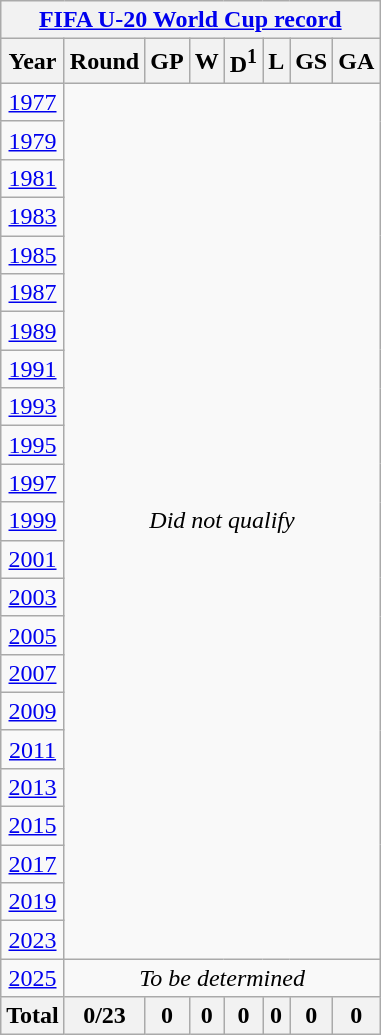<table class="wikitable" style="text-align: center;">
<tr>
<th colspan=8><a href='#'>FIFA U-20 World Cup record</a></th>
</tr>
<tr>
<th>Year</th>
<th>Round</th>
<th>GP</th>
<th>W</th>
<th>D<sup>1</sup></th>
<th>L</th>
<th>GS</th>
<th>GA</th>
</tr>
<tr>
<td> <a href='#'>1977</a></td>
<td colspan=7 rowspan=23><em>Did not qualify</em></td>
</tr>
<tr>
<td> <a href='#'>1979</a></td>
</tr>
<tr>
<td> <a href='#'>1981</a></td>
</tr>
<tr>
<td> <a href='#'>1983</a></td>
</tr>
<tr>
<td> <a href='#'>1985</a></td>
</tr>
<tr>
<td> <a href='#'>1987</a></td>
</tr>
<tr>
<td> <a href='#'>1989</a></td>
</tr>
<tr>
<td> <a href='#'>1991</a></td>
</tr>
<tr>
<td> <a href='#'>1993</a></td>
</tr>
<tr>
<td> <a href='#'>1995</a></td>
</tr>
<tr>
<td> <a href='#'>1997</a></td>
</tr>
<tr>
<td> <a href='#'>1999</a></td>
</tr>
<tr>
<td> <a href='#'>2001</a></td>
</tr>
<tr>
<td> <a href='#'>2003</a></td>
</tr>
<tr>
<td> <a href='#'>2005</a></td>
</tr>
<tr>
<td> <a href='#'>2007</a></td>
</tr>
<tr>
<td> <a href='#'>2009</a></td>
</tr>
<tr>
<td> <a href='#'>2011</a></td>
</tr>
<tr>
<td> <a href='#'>2013</a></td>
</tr>
<tr>
<td> <a href='#'>2015</a></td>
</tr>
<tr>
<td> <a href='#'>2017</a></td>
</tr>
<tr>
<td> <a href='#'>2019</a></td>
</tr>
<tr>
<td> <a href='#'>2023</a></td>
</tr>
<tr>
<td> <a href='#'>2025</a></td>
<td colspan="7"><em>To be determined</em></td>
</tr>
<tr>
<th><strong>Total</strong></th>
<th>0/23</th>
<th>0</th>
<th>0</th>
<th>0</th>
<th>0</th>
<th>0</th>
<th>0</th>
</tr>
</table>
